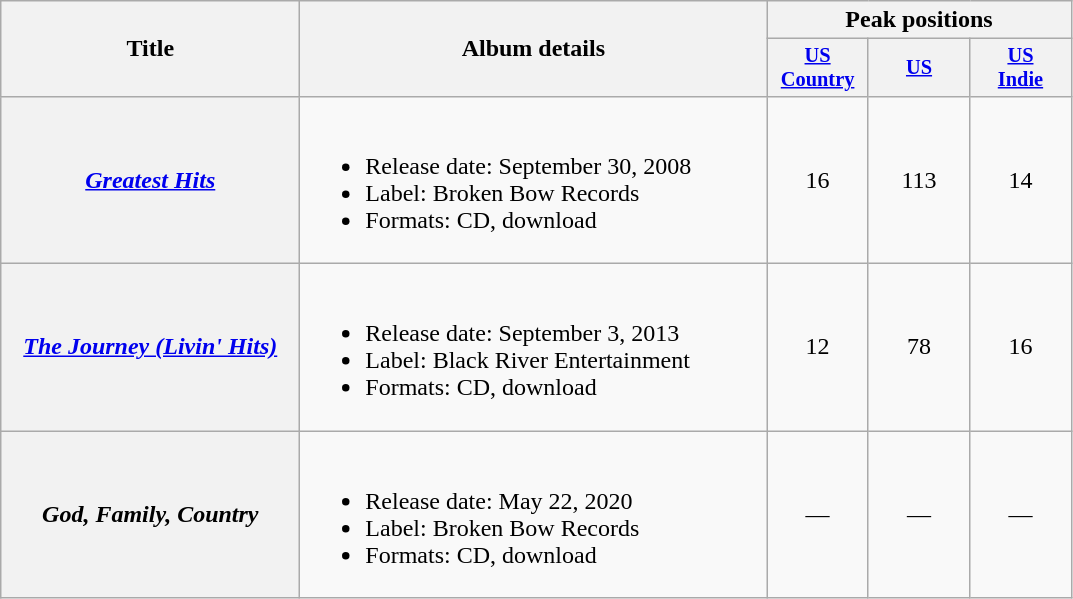<table class="wikitable plainrowheaders" style="text-align:center;">
<tr>
<th scope="col" rowspan="2" style="width:12em;">Title</th>
<th scope="col" rowspan="2" style="width:19em;">Album details</th>
<th scope="col" colspan="3">Peak positions</th>
</tr>
<tr>
<th scope="col" style="width:4.5em;font-size:85%;"><a href='#'>US Country</a><br></th>
<th scope="col" style="width:4.5em;font-size:85%;"><a href='#'>US</a><br></th>
<th scope="col" style="width:4.5em;font-size:85%;"><a href='#'>US<br>Indie</a><br></th>
</tr>
<tr>
<th scope="row"><em><a href='#'>Greatest Hits</a></em></th>
<td align="left"><br><ul><li>Release date: September 30, 2008</li><li>Label: Broken Bow Records</li><li>Formats: CD, download</li></ul></td>
<td>16</td>
<td>113</td>
<td>14</td>
</tr>
<tr>
<th scope="row"><em><a href='#'>The Journey (Livin' Hits)</a></em></th>
<td align="left"><br><ul><li>Release date: September 3, 2013</li><li>Label: Black River Entertainment</li><li>Formats: CD, download</li></ul></td>
<td>12</td>
<td>78</td>
<td>16</td>
</tr>
<tr>
<th scope="row"><em>God, Family, Country</em></th>
<td align="left"><br><ul><li>Release date: May 22, 2020</li><li>Label: Broken Bow Records</li><li>Formats: CD, download</li></ul></td>
<td>—</td>
<td>—</td>
<td>—</td>
</tr>
</table>
